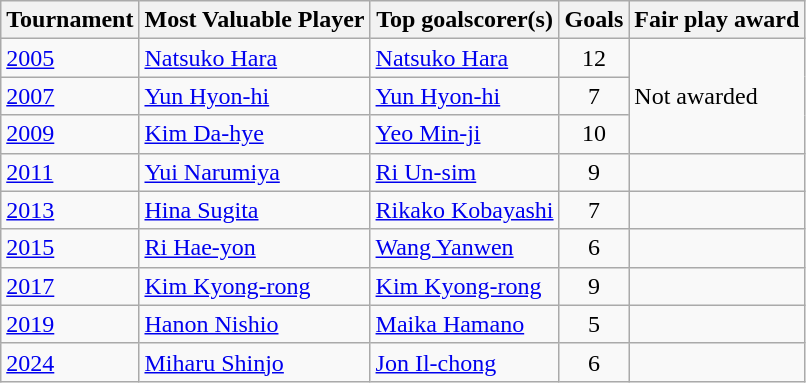<table class="wikitable">
<tr>
<th>Tournament</th>
<th>Most Valuable Player</th>
<th>Top goalscorer(s)</th>
<th>Goals</th>
<th>Fair play award</th>
</tr>
<tr>
<td><a href='#'>2005</a></td>
<td> <a href='#'>Natsuko Hara</a></td>
<td> <a href='#'>Natsuko Hara</a></td>
<td align=center>12</td>
<td rowspan=3>Not awarded</td>
</tr>
<tr>
<td><a href='#'>2007</a></td>
<td> <a href='#'>Yun Hyon-hi</a></td>
<td> <a href='#'>Yun Hyon-hi</a></td>
<td align=center>7</td>
</tr>
<tr>
<td><a href='#'>2009</a></td>
<td> <a href='#'>Kim Da-hye</a></td>
<td> <a href='#'>Yeo Min-ji</a></td>
<td align=center>10</td>
</tr>
<tr>
<td><a href='#'>2011</a></td>
<td> <a href='#'>Yui Narumiya</a></td>
<td> <a href='#'>Ri Un-sim</a></td>
<td align=center>9</td>
<td></td>
</tr>
<tr>
<td><a href='#'>2013</a></td>
<td> <a href='#'>Hina Sugita</a></td>
<td> <a href='#'>Rikako Kobayashi</a></td>
<td align=center>7</td>
<td></td>
</tr>
<tr>
<td><a href='#'>2015</a></td>
<td> <a href='#'>Ri Hae-yon</a></td>
<td> <a href='#'>Wang Yanwen</a></td>
<td align=center>6</td>
<td></td>
</tr>
<tr>
<td><a href='#'>2017</a></td>
<td> <a href='#'>Kim Kyong-rong</a></td>
<td> <a href='#'>Kim Kyong-rong</a></td>
<td align=center>9</td>
<td></td>
</tr>
<tr>
<td><a href='#'>2019</a></td>
<td> <a href='#'>Hanon Nishio</a></td>
<td> <a href='#'>Maika Hamano</a></td>
<td align=center>5</td>
<td></td>
</tr>
<tr>
<td><a href='#'>2024</a></td>
<td> <a href='#'>Miharu Shinjo</a></td>
<td> <a href='#'>Jon Il-chong</a></td>
<td align=center>6</td>
<td></td>
</tr>
</table>
